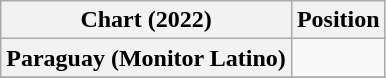<table class="wikitable sortable plainrowheaders">
<tr>
<th style="text-align:center;">Chart (2022)</th>
<th style="text-align:center;">Position</th>
</tr>
<tr>
<th scope="row">Paraguay (Monitor Latino)</th>
<td></td>
</tr>
<tr>
</tr>
</table>
